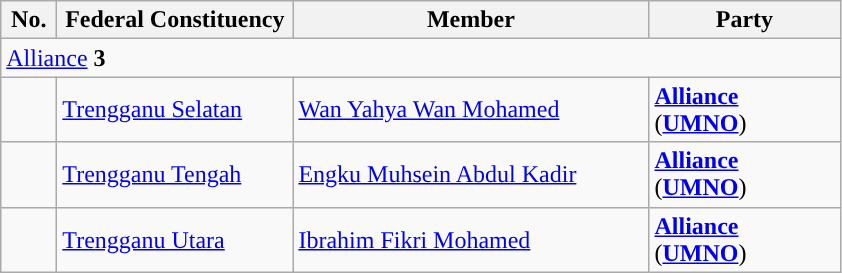<table class="wikitable sortable">
<tr>
<th style="width:30px;">No.</th>
<th style="width:150px;">Federal Constituency</th>
<th style="width:230px;">Member</th>
<th style="width:120px;">Party</th>
</tr>
<tr>
<td colspan="4"><a href='#'>Alliance</a> <strong>3</strong></td>
</tr>
<tr>
<td></td>
<td><a href='#'>Trengganu Selatan</a></td>
<td><a href='#'>Wan Yahya Wan Mohamed</a></td>
<td><strong><a href='#'>Alliance</a></strong> (<strong><a href='#'>UMNO</a></strong>)</td>
</tr>
<tr>
<td></td>
<td><a href='#'>Trengganu Tengah</a></td>
<td><a href='#'>Engku Muhsein Abdul Kadir</a></td>
<td><strong><a href='#'>Alliance</a></strong> (<strong><a href='#'>UMNO</a></strong>)</td>
</tr>
<tr>
<td></td>
<td><a href='#'>Trengganu Utara</a></td>
<td><a href='#'>Ibrahim Fikri Mohamed</a></td>
<td><strong><a href='#'>Alliance</a></strong> (<strong><a href='#'>UMNO</a></strong>)</td>
</tr>
</table>
